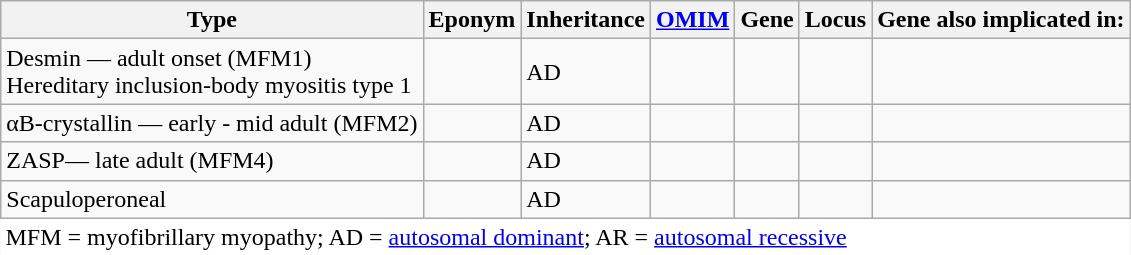<table class="wikitable" style="border: 1px none white;">
<tr>
<th>Type</th>
<th>Eponym</th>
<th>Inheritance</th>
<th><a href='#'>OMIM</a></th>
<th>Gene</th>
<th>Locus</th>
<th>Gene also implicated in:</th>
</tr>
<tr>
<td>Desmin — adult onset (MFM1)<br>Hereditary inclusion-body myositis type 1</td>
<td></td>
<td>AD</td>
<td></td>
<td></td>
<td></td>
<td></td>
</tr>
<tr>
<td>αB-crystallin — early - mid adult (MFM2)</td>
<td></td>
<td>AD</td>
<td></td>
<td></td>
<td></td>
<td></td>
</tr>
<tr>
<td>ZASP— late adult (MFM4)</td>
<td></td>
<td>AD</td>
<td></td>
<td></td>
<td></td>
<td></td>
</tr>
<tr>
<td>Scapuloperoneal</td>
<td></td>
<td>AD</td>
<td></td>
<td></td>
<td></td>
<td></td>
</tr>
<tr>
<td colspan="7" style="background: white; border-style: none none none none;">MFM = myofibrillary myopathy; AD = <a href='#'>autosomal dominant</a>; AR = <a href='#'>autosomal recessive</a></td>
</tr>
</table>
